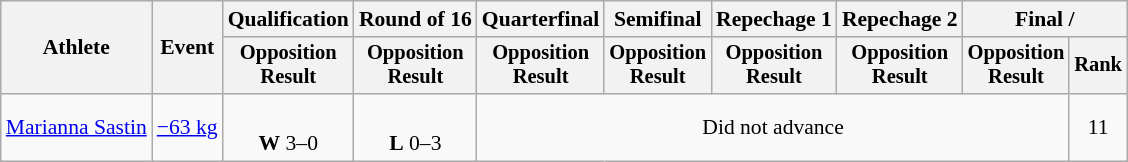<table class=wikitable style="font-size:90%;">
<tr>
<th rowspan=2>Athlete</th>
<th rowspan=2>Event</th>
<th>Qualification</th>
<th>Round of 16</th>
<th>Quarterfinal</th>
<th>Semifinal</th>
<th>Repechage 1</th>
<th>Repechage 2</th>
<th colspan=2>Final / </th>
</tr>
<tr style="font-size: 95%">
<th>Opposition<br>Result</th>
<th>Opposition<br>Result</th>
<th>Opposition<br>Result</th>
<th>Opposition<br>Result</th>
<th>Opposition<br>Result</th>
<th>Opposition<br>Result</th>
<th>Opposition<br>Result</th>
<th>Rank</th>
</tr>
<tr align=center>
<td align=left><a href='#'>Marianna Sastin</a></td>
<td align=left><a href='#'>−63 kg</a></td>
<td><br><strong>W</strong> 3–0 <sup></sup></td>
<td><br><strong>L</strong> 0–3 <sup></sup></td>
<td colspan=5>Did not advance</td>
<td>11</td>
</tr>
</table>
